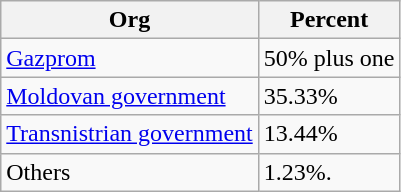<table class="wikitable">
<tr>
<th>Org</th>
<th>Percent</th>
</tr>
<tr>
<td><a href='#'>Gazprom</a></td>
<td>50% plus one</td>
</tr>
<tr>
<td><a href='#'>Moldovan government</a></td>
<td>35.33%</td>
</tr>
<tr>
<td><a href='#'>Transnistrian government</a></td>
<td>13.44%</td>
</tr>
<tr>
<td>Others</td>
<td>1.23%.</td>
</tr>
</table>
